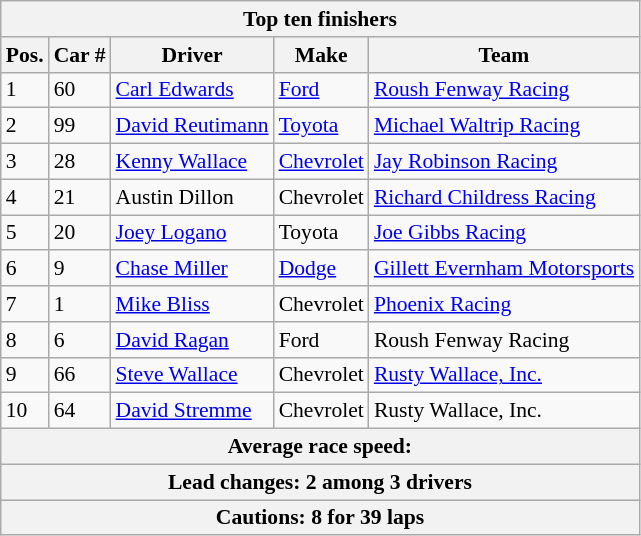<table class="wikitable" style="font-size: 90%;">
<tr>
<th colspan=9>Top ten finishers</th>
</tr>
<tr>
<th>Pos.</th>
<th>Car #</th>
<th>Driver</th>
<th>Make</th>
<th>Team</th>
</tr>
<tr>
<td>1</td>
<td>60</td>
<td><a href='#'>Carl Edwards</a></td>
<td><a href='#'>Ford</a></td>
<td><a href='#'>Roush Fenway Racing</a></td>
</tr>
<tr>
<td>2</td>
<td>99</td>
<td><a href='#'>David Reutimann</a></td>
<td><a href='#'>Toyota</a></td>
<td><a href='#'>Michael Waltrip Racing</a></td>
</tr>
<tr>
<td>3</td>
<td>28</td>
<td><a href='#'>Kenny Wallace</a></td>
<td><a href='#'>Chevrolet</a></td>
<td><a href='#'>Jay Robinson Racing</a></td>
</tr>
<tr>
<td>4</td>
<td>21</td>
<td>Austin Dillon</td>
<td>Chevrolet</td>
<td><a href='#'>Richard Childress Racing</a></td>
</tr>
<tr>
<td>5</td>
<td>20</td>
<td><a href='#'>Joey Logano</a></td>
<td>Toyota</td>
<td><a href='#'>Joe Gibbs Racing</a></td>
</tr>
<tr>
<td>6</td>
<td>9</td>
<td><a href='#'>Chase Miller</a></td>
<td><a href='#'>Dodge</a></td>
<td><a href='#'>Gillett Evernham Motorsports</a></td>
</tr>
<tr>
<td>7</td>
<td>1</td>
<td><a href='#'>Mike Bliss</a></td>
<td>Chevrolet</td>
<td><a href='#'>Phoenix Racing</a></td>
</tr>
<tr>
<td>8</td>
<td>6</td>
<td><a href='#'>David Ragan</a></td>
<td>Ford</td>
<td>Roush Fenway Racing</td>
</tr>
<tr>
<td>9</td>
<td>66</td>
<td><a href='#'>Steve Wallace</a></td>
<td>Chevrolet</td>
<td><a href='#'>Rusty Wallace, Inc.</a></td>
</tr>
<tr>
<td>10</td>
<td>64</td>
<td><a href='#'>David Stremme</a></td>
<td>Chevrolet</td>
<td>Rusty Wallace, Inc.</td>
</tr>
<tr>
<th colspan=9>Average race speed: </th>
</tr>
<tr>
<th colspan=9>Lead changes: 2 among 3 drivers</th>
</tr>
<tr>
<th colspan=9>Cautions: 8 for 39 laps</th>
</tr>
</table>
